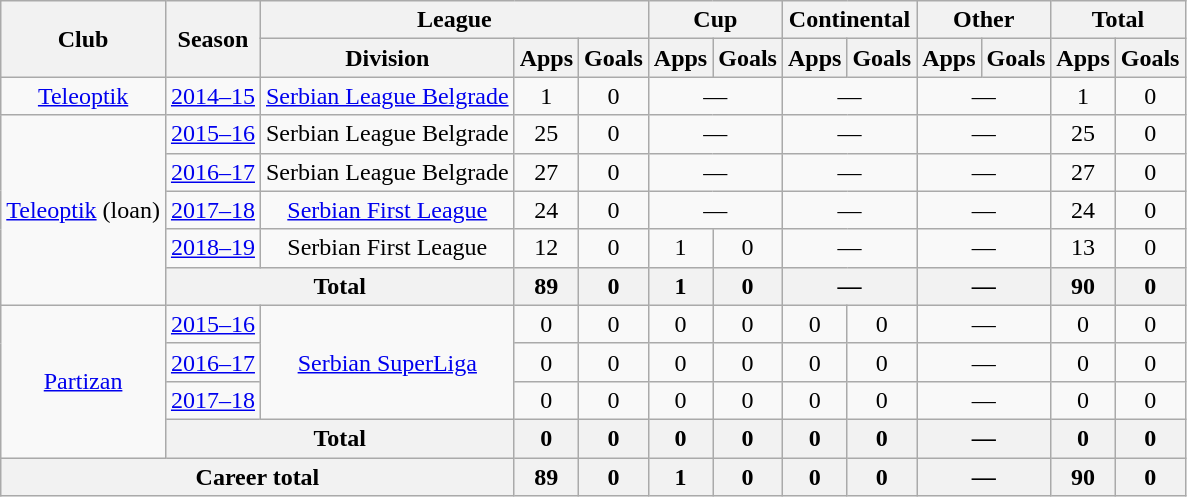<table class="wikitable" style="text-align:center">
<tr>
<th rowspan="2">Club</th>
<th rowspan="2">Season</th>
<th colspan="3">League</th>
<th colspan="2">Cup</th>
<th colspan="2">Continental</th>
<th colspan="2">Other</th>
<th colspan="2">Total</th>
</tr>
<tr>
<th>Division</th>
<th>Apps</th>
<th>Goals</th>
<th>Apps</th>
<th>Goals</th>
<th>Apps</th>
<th>Goals</th>
<th>Apps</th>
<th>Goals</th>
<th>Apps</th>
<th>Goals</th>
</tr>
<tr>
<td><a href='#'>Teleoptik</a></td>
<td><a href='#'>2014–15</a></td>
<td><a href='#'>Serbian League Belgrade</a></td>
<td>1</td>
<td>0</td>
<td colspan="2">—</td>
<td colspan="2">—</td>
<td colspan="2">—</td>
<td>1</td>
<td>0</td>
</tr>
<tr>
<td rowspan="5"><a href='#'>Teleoptik</a> (loan)</td>
<td><a href='#'>2015–16</a></td>
<td>Serbian League Belgrade</td>
<td>25</td>
<td>0</td>
<td colspan="2">—</td>
<td colspan="2">—</td>
<td colspan="2">—</td>
<td>25</td>
<td>0</td>
</tr>
<tr>
<td><a href='#'>2016–17</a></td>
<td>Serbian League Belgrade</td>
<td>27</td>
<td>0</td>
<td colspan="2">—</td>
<td colspan="2">—</td>
<td colspan="2">—</td>
<td>27</td>
<td>0</td>
</tr>
<tr>
<td><a href='#'>2017–18</a></td>
<td><a href='#'>Serbian First League</a></td>
<td>24</td>
<td>0</td>
<td colspan="2">—</td>
<td colspan="2">—</td>
<td colspan="2">—</td>
<td>24</td>
<td>0</td>
</tr>
<tr>
<td><a href='#'>2018–19</a></td>
<td>Serbian First League</td>
<td>12</td>
<td>0</td>
<td>1</td>
<td>0</td>
<td colspan="2">—</td>
<td colspan="2">—</td>
<td>13</td>
<td>0</td>
</tr>
<tr>
<th colspan="2">Total</th>
<th>89</th>
<th>0</th>
<th>1</th>
<th>0</th>
<th colspan="2">—</th>
<th colspan="2">—</th>
<th>90</th>
<th>0</th>
</tr>
<tr>
<td rowspan="4"><a href='#'>Partizan</a></td>
<td><a href='#'>2015–16</a></td>
<td rowspan="3"><a href='#'>Serbian SuperLiga</a></td>
<td>0</td>
<td>0</td>
<td>0</td>
<td>0</td>
<td>0</td>
<td>0</td>
<td colspan="2">—</td>
<td>0</td>
<td>0</td>
</tr>
<tr>
<td><a href='#'>2016–17</a></td>
<td>0</td>
<td>0</td>
<td>0</td>
<td>0</td>
<td>0</td>
<td>0</td>
<td colspan="2">—</td>
<td>0</td>
<td>0</td>
</tr>
<tr>
<td><a href='#'>2017–18</a></td>
<td>0</td>
<td>0</td>
<td>0</td>
<td>0</td>
<td>0</td>
<td>0</td>
<td colspan="2">—</td>
<td>0</td>
<td>0</td>
</tr>
<tr>
<th colspan="2">Total</th>
<th>0</th>
<th>0</th>
<th>0</th>
<th>0</th>
<th>0</th>
<th>0</th>
<th colspan="2">—</th>
<th>0</th>
<th>0</th>
</tr>
<tr>
<th colspan="3">Career total</th>
<th>89</th>
<th>0</th>
<th>1</th>
<th>0</th>
<th>0</th>
<th>0</th>
<th colspan="2">—</th>
<th>90</th>
<th>0</th>
</tr>
</table>
